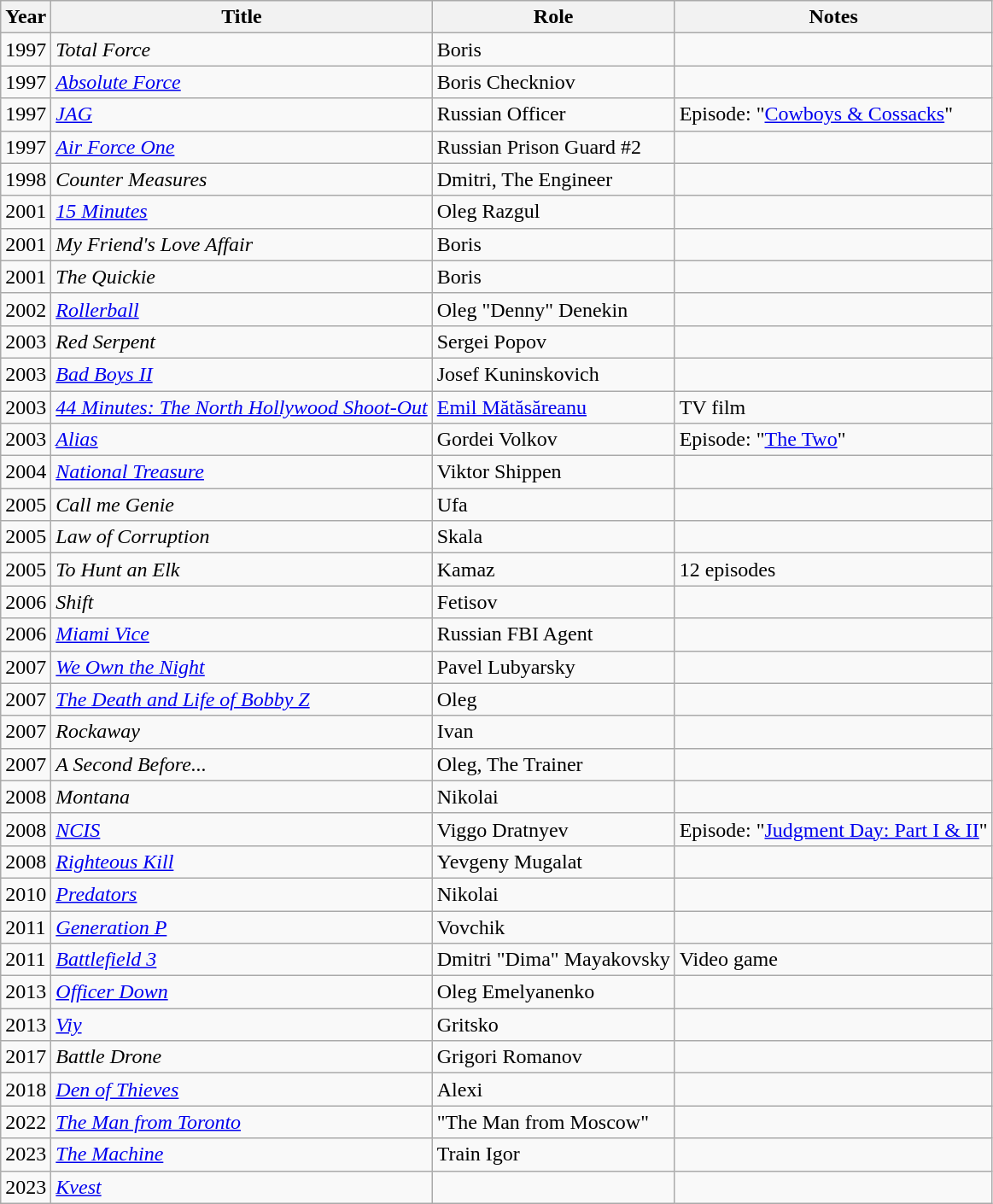<table class="wikitable sortable">
<tr>
<th>Year</th>
<th>Title</th>
<th class=unsortable>Role</th>
<th class=unsortable>Notes</th>
</tr>
<tr>
<td>1997</td>
<td><em>Total Force</em></td>
<td>Boris</td>
<td></td>
</tr>
<tr>
<td>1997</td>
<td><em><a href='#'>Absolute Force</a></em></td>
<td>Boris Checkniov</td>
<td></td>
</tr>
<tr>
<td>1997</td>
<td><em><a href='#'>JAG</a></em></td>
<td>Russian Officer</td>
<td>Episode: "<a href='#'>Cowboys & Cossacks</a>"</td>
</tr>
<tr>
<td>1997</td>
<td><em><a href='#'>Air Force One</a></em></td>
<td>Russian Prison Guard #2</td>
<td></td>
</tr>
<tr>
<td>1998</td>
<td><em>Counter Measures</em></td>
<td>Dmitri, The Engineer</td>
<td></td>
</tr>
<tr>
<td>2001</td>
<td><em><a href='#'>15 Minutes</a></em></td>
<td>Oleg Razgul</td>
<td></td>
</tr>
<tr>
<td>2001</td>
<td><em>My Friend's Love Affair</em></td>
<td>Boris</td>
<td></td>
</tr>
<tr>
<td>2001</td>
<td><em>The Quickie</em></td>
<td>Boris</td>
<td></td>
</tr>
<tr>
<td>2002</td>
<td><em><a href='#'>Rollerball</a></em></td>
<td>Oleg "Denny" Denekin</td>
<td></td>
</tr>
<tr>
<td>2003</td>
<td><em>Red Serpent</em></td>
<td>Sergei Popov</td>
<td></td>
</tr>
<tr>
<td>2003</td>
<td><em><a href='#'>Bad Boys II</a></em></td>
<td>Josef Kuninskovich</td>
<td></td>
</tr>
<tr>
<td>2003</td>
<td><em><a href='#'>44 Minutes: The North Hollywood Shoot-Out</a></em></td>
<td><a href='#'>Emil Mătăsăreanu</a></td>
<td>TV film</td>
</tr>
<tr>
<td>2003</td>
<td><em><a href='#'>Alias</a></em></td>
<td>Gordei Volkov</td>
<td>Episode: "<a href='#'>The Two</a>"</td>
</tr>
<tr>
<td>2004</td>
<td><em><a href='#'>National Treasure</a></em></td>
<td>Viktor Shippen</td>
<td></td>
</tr>
<tr>
<td>2005</td>
<td><em>Call me Genie</em></td>
<td>Ufa</td>
<td></td>
</tr>
<tr>
<td>2005</td>
<td><em>Law of Corruption</em></td>
<td>Skala</td>
<td></td>
</tr>
<tr>
<td>2005</td>
<td><em>To Hunt an Elk</em></td>
<td>Kamaz</td>
<td>12 episodes</td>
</tr>
<tr>
<td>2006</td>
<td><em>Shift</em></td>
<td>Fetisov</td>
<td></td>
</tr>
<tr>
<td>2006</td>
<td><em><a href='#'>Miami Vice</a></em></td>
<td>Russian FBI Agent</td>
<td></td>
</tr>
<tr>
<td>2007</td>
<td><em><a href='#'>We Own the Night</a></em></td>
<td>Pavel Lubyarsky</td>
<td></td>
</tr>
<tr>
<td>2007</td>
<td><em><a href='#'>The Death and Life of Bobby Z</a></em></td>
<td>Oleg</td>
<td></td>
</tr>
<tr>
<td>2007</td>
<td><em>Rockaway</em></td>
<td>Ivan</td>
<td></td>
</tr>
<tr>
<td>2007</td>
<td><em>A Second Before...</em></td>
<td>Oleg, The Trainer</td>
<td></td>
</tr>
<tr>
<td>2008</td>
<td><em>Montana</em></td>
<td>Nikolai</td>
<td></td>
</tr>
<tr>
<td>2008</td>
<td><em><a href='#'>NCIS</a></em></td>
<td>Viggo Dratnyev</td>
<td>Episode: "<a href='#'>Judgment Day: Part I & II</a>"</td>
</tr>
<tr>
<td>2008</td>
<td><em><a href='#'>Righteous Kill</a></em></td>
<td>Yevgeny Mugalat</td>
<td></td>
</tr>
<tr>
<td>2010</td>
<td><em><a href='#'>Predators</a></em></td>
<td>Nikolai</td>
<td></td>
</tr>
<tr>
<td>2011</td>
<td><em><a href='#'>Generation P</a></em></td>
<td>Vovchik</td>
<td></td>
</tr>
<tr>
<td>2011</td>
<td><em><a href='#'>Battlefield 3</a></em></td>
<td>Dmitri "Dima" Mayakovsky</td>
<td>Video game</td>
</tr>
<tr>
<td>2013</td>
<td><em><a href='#'>Officer Down</a></em></td>
<td>Oleg Emelyanenko</td>
<td></td>
</tr>
<tr>
<td>2013</td>
<td><em><a href='#'>Viy</a></em></td>
<td>Gritsko</td>
<td></td>
</tr>
<tr>
<td>2017</td>
<td><em>Battle Drone</em></td>
<td>Grigori Romanov</td>
<td></td>
</tr>
<tr>
<td>2018</td>
<td><em><a href='#'>Den of Thieves</a></em></td>
<td>Alexi</td>
<td></td>
</tr>
<tr>
<td>2022</td>
<td><em><a href='#'>The Man from Toronto</a></em></td>
<td>"The Man from Moscow"</td>
<td></td>
</tr>
<tr>
<td>2023</td>
<td><em><a href='#'>The Machine</a></em></td>
<td>Train Igor</td>
<td></td>
</tr>
<tr>
<td>2023</td>
<td><em><a href='#'>Kvest</a></em></td>
<td></td>
<td></td>
</tr>
</table>
